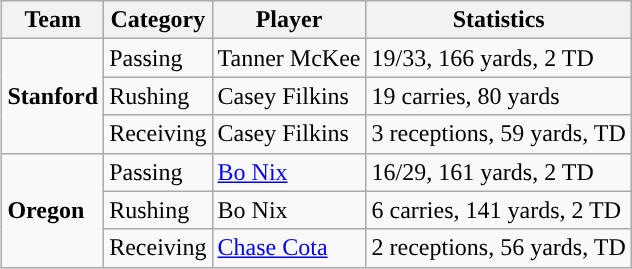<table class="wikitable" style="float: right;">
<tr>
<th>Team</th>
<th>Category</th>
<th>Player</th>
<th>Statistics</th>
</tr>
<tr>
<td rowspan=3><strong>Stanford</strong></td>
<td>Passing</td>
<td>Tanner McKee</td>
<td>19/33, 166 yards, 2 TD</td>
</tr>
<tr>
<td>Rushing</td>
<td>Casey Filkins</td>
<td>19 carries, 80 yards</td>
</tr>
<tr>
<td>Receiving</td>
<td>Casey Filkins</td>
<td>3 receptions, 59 yards, TD</td>
</tr>
<tr>
<td rowspan=3><strong>Oregon</strong></td>
<td>Passing</td>
<td><a href='#'>Bo Nix</a></td>
<td>16/29, 161 yards, 2 TD</td>
</tr>
<tr>
<td>Rushing</td>
<td>Bo Nix</td>
<td>6 carries, 141 yards, 2 TD</td>
</tr>
<tr>
<td>Receiving</td>
<td><a href='#'>Chase Cota</a></td>
<td>2 receptions, 56 yards, TD</td>
</tr>
</table>
